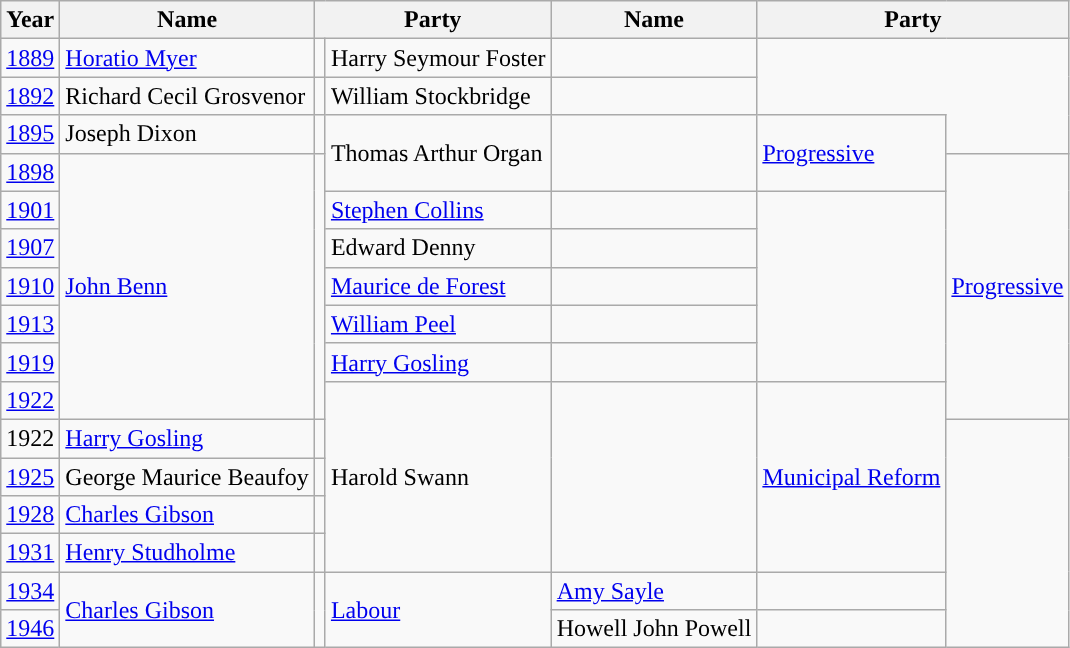<table class="wikitable">
<tr>
<th>Year</th>
<th>Name</th>
<th colspan=2>Party</th>
<th>Name</th>
<th colspan=2>Party</th>
</tr>
<tr>
<td><a href='#'>1889</a></td>
<td><a href='#'>Horatio Myer</a></td>
<td></td>
<td>Harry Seymour Foster</td>
<td></td>
</tr>
<tr>
<td><a href='#'>1892</a></td>
<td>Richard Cecil Grosvenor</td>
<td></td>
<td>William Stockbridge</td>
<td></td>
</tr>
<tr>
<td><a href='#'>1895</a></td>
<td>Joseph Dixon</td>
<td></td>
<td rowspan=2>Thomas Arthur Organ</td>
<td rowspan=2 style="background-color: "></td>
<td rowspan=2><a href='#'>Progressive</a></td>
</tr>
<tr>
<td><a href='#'>1898</a></td>
<td rowspan=7><a href='#'>John Benn</a></td>
<td rowspan=7 style="background-color: "></td>
<td rowspan=7><a href='#'>Progressive</a></td>
</tr>
<tr>
<td><a href='#'>1901</a></td>
<td><a href='#'>Stephen Collins</a></td>
<td></td>
</tr>
<tr>
<td><a href='#'>1907</a></td>
<td>Edward Denny</td>
<td></td>
</tr>
<tr>
<td><a href='#'>1910</a></td>
<td><a href='#'>Maurice de Forest</a></td>
<td></td>
</tr>
<tr>
<td><a href='#'>1913</a></td>
<td><a href='#'>William Peel</a></td>
<td></td>
</tr>
<tr>
<td><a href='#'>1919</a></td>
<td><a href='#'>Harry Gosling</a></td>
<td></td>
</tr>
<tr>
<td><a href='#'>1922</a></td>
<td rowspan=5>Harold Swann</td>
<td rowspan=5 style="background-color: "></td>
<td rowspan=5><a href='#'>Municipal Reform</a></td>
</tr>
<tr>
<td>1922</td>
<td><a href='#'>Harry Gosling</a></td>
<td></td>
</tr>
<tr>
<td><a href='#'>1925</a></td>
<td>George Maurice Beaufoy</td>
<td></td>
</tr>
<tr>
<td><a href='#'>1928</a></td>
<td><a href='#'>Charles Gibson</a></td>
<td></td>
</tr>
<tr>
<td><a href='#'>1931</a></td>
<td><a href='#'>Henry Studholme</a></td>
<td></td>
</tr>
<tr>
<td><a href='#'>1934</a></td>
<td rowspan=2><a href='#'>Charles Gibson</a></td>
<td rowspan=2 style="background-color: "></td>
<td rowspan=2><a href='#'>Labour</a></td>
<td><a href='#'>Amy Sayle</a></td>
<td></td>
</tr>
<tr>
<td><a href='#'>1946</a></td>
<td>Howell John Powell</td>
<td></td>
</tr>
</table>
